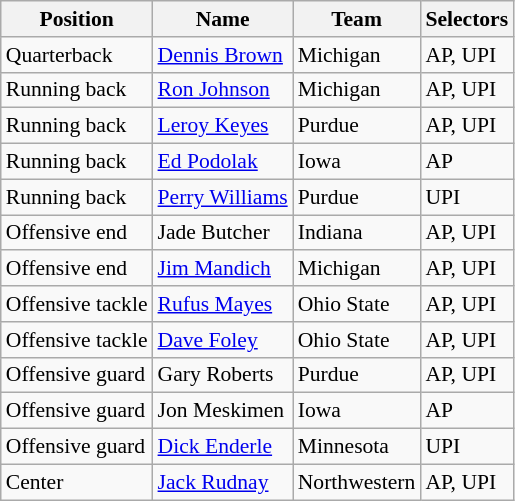<table class="wikitable" style="font-size: 90%">
<tr>
<th>Position</th>
<th>Name</th>
<th>Team</th>
<th>Selectors</th>
</tr>
<tr>
<td>Quarterback</td>
<td><a href='#'>Dennis Brown</a></td>
<td>Michigan</td>
<td>AP, UPI</td>
</tr>
<tr>
<td>Running back</td>
<td><a href='#'>Ron Johnson</a></td>
<td>Michigan</td>
<td>AP, UPI</td>
</tr>
<tr>
<td>Running back</td>
<td><a href='#'>Leroy Keyes</a></td>
<td>Purdue</td>
<td>AP, UPI</td>
</tr>
<tr>
<td>Running back</td>
<td><a href='#'>Ed Podolak</a></td>
<td>Iowa</td>
<td>AP</td>
</tr>
<tr>
<td>Running back</td>
<td><a href='#'>Perry Williams</a></td>
<td>Purdue</td>
<td>UPI</td>
</tr>
<tr>
<td>Offensive end</td>
<td>Jade Butcher</td>
<td>Indiana</td>
<td>AP, UPI</td>
</tr>
<tr>
<td>Offensive end</td>
<td><a href='#'>Jim Mandich</a></td>
<td>Michigan</td>
<td>AP, UPI</td>
</tr>
<tr>
<td>Offensive tackle</td>
<td><a href='#'>Rufus Mayes</a></td>
<td>Ohio State</td>
<td>AP, UPI</td>
</tr>
<tr>
<td>Offensive tackle</td>
<td><a href='#'>Dave Foley</a></td>
<td>Ohio State</td>
<td>AP, UPI</td>
</tr>
<tr>
<td>Offensive guard</td>
<td>Gary Roberts</td>
<td>Purdue</td>
<td>AP, UPI</td>
</tr>
<tr>
<td>Offensive guard</td>
<td>Jon Meskimen</td>
<td>Iowa</td>
<td>AP</td>
</tr>
<tr>
<td>Offensive guard</td>
<td><a href='#'>Dick Enderle</a></td>
<td>Minnesota</td>
<td>UPI</td>
</tr>
<tr>
<td>Center</td>
<td><a href='#'>Jack Rudnay</a></td>
<td>Northwestern</td>
<td>AP, UPI</td>
</tr>
</table>
